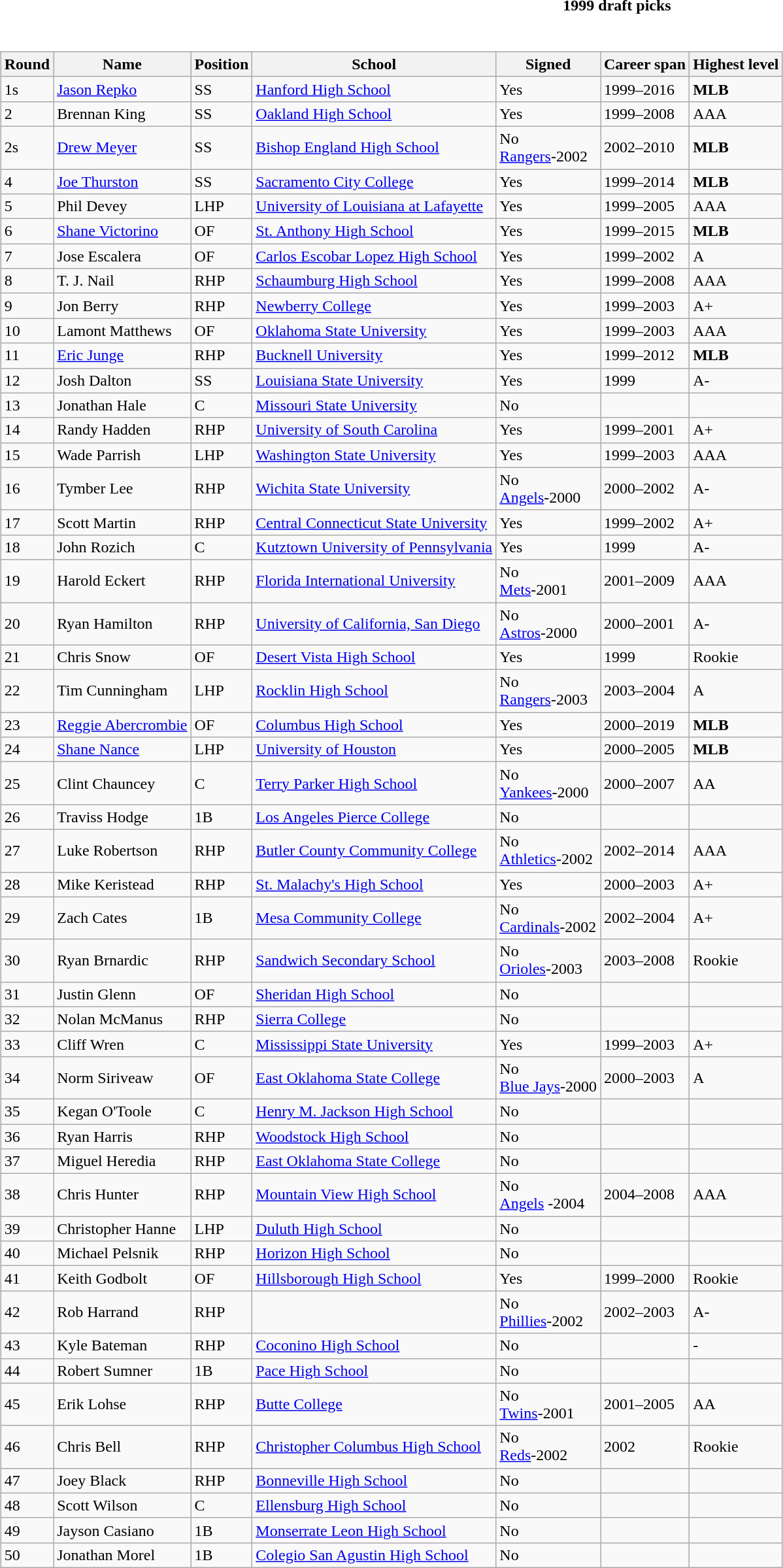<table class="toccolours collapsible collapsed" style="width:100%; background:inherit">
<tr>
<th>1999 draft picks</th>
</tr>
<tr>
<td><br><table class="wikitable">
<tr>
<th>Round</th>
<th>Name</th>
<th>Position</th>
<th>School</th>
<th>Signed</th>
<th>Career span</th>
<th>Highest level</th>
</tr>
<tr>
<td>1s</td>
<td><a href='#'>Jason Repko</a></td>
<td>SS</td>
<td><a href='#'>Hanford High School</a></td>
<td>Yes</td>
<td>1999–2016</td>
<td><strong>MLB</strong></td>
</tr>
<tr>
<td>2</td>
<td>Brennan King</td>
<td>SS</td>
<td><a href='#'>Oakland High School</a></td>
<td>Yes</td>
<td>1999–2008</td>
<td>AAA</td>
</tr>
<tr>
<td>2s</td>
<td><a href='#'>Drew Meyer</a></td>
<td>SS</td>
<td><a href='#'>Bishop England High School</a></td>
<td>No<br><a href='#'>Rangers</a>-2002</td>
<td>2002–2010</td>
<td><strong>MLB</strong></td>
</tr>
<tr>
<td>4</td>
<td><a href='#'>Joe Thurston</a></td>
<td>SS</td>
<td><a href='#'>Sacramento City College</a></td>
<td>Yes</td>
<td>1999–2014</td>
<td><strong>MLB</strong></td>
</tr>
<tr>
<td>5</td>
<td>Phil Devey</td>
<td>LHP</td>
<td><a href='#'>University of Louisiana at Lafayette</a></td>
<td>Yes</td>
<td>1999–2005</td>
<td>AAA</td>
</tr>
<tr>
<td>6</td>
<td><a href='#'>Shane Victorino</a></td>
<td>OF</td>
<td><a href='#'>St. Anthony High School</a></td>
<td>Yes</td>
<td>1999–2015</td>
<td><strong>MLB</strong></td>
</tr>
<tr>
<td>7</td>
<td>Jose Escalera</td>
<td>OF</td>
<td><a href='#'>Carlos Escobar Lopez High School</a></td>
<td>Yes</td>
<td>1999–2002</td>
<td>A</td>
</tr>
<tr>
<td>8</td>
<td>T. J. Nail</td>
<td>RHP</td>
<td><a href='#'>Schaumburg High School</a></td>
<td>Yes</td>
<td>1999–2008</td>
<td>AAA</td>
</tr>
<tr>
<td>9</td>
<td>Jon Berry</td>
<td>RHP</td>
<td><a href='#'>Newberry College</a></td>
<td>Yes</td>
<td>1999–2003</td>
<td>A+</td>
</tr>
<tr>
<td>10</td>
<td>Lamont Matthews</td>
<td>OF</td>
<td><a href='#'>Oklahoma State University</a></td>
<td>Yes</td>
<td>1999–2003</td>
<td>AAA</td>
</tr>
<tr>
<td>11</td>
<td><a href='#'>Eric Junge</a></td>
<td>RHP</td>
<td><a href='#'>Bucknell University</a></td>
<td>Yes</td>
<td>1999–2012</td>
<td><strong>MLB</strong></td>
</tr>
<tr>
<td>12</td>
<td>Josh Dalton</td>
<td>SS</td>
<td><a href='#'>Louisiana State University</a></td>
<td>Yes</td>
<td>1999</td>
<td>A-</td>
</tr>
<tr>
<td>13</td>
<td>Jonathan Hale</td>
<td>C</td>
<td><a href='#'>Missouri State University</a></td>
<td>No</td>
<td></td>
<td></td>
</tr>
<tr>
<td>14</td>
<td>Randy Hadden</td>
<td>RHP</td>
<td><a href='#'>University of South Carolina</a></td>
<td>Yes</td>
<td>1999–2001</td>
<td>A+</td>
</tr>
<tr>
<td>15</td>
<td>Wade Parrish</td>
<td>LHP</td>
<td><a href='#'>Washington State University</a></td>
<td>Yes</td>
<td>1999–2003</td>
<td>AAA</td>
</tr>
<tr>
<td>16</td>
<td>Tymber Lee</td>
<td>RHP</td>
<td><a href='#'>Wichita State University</a></td>
<td>No<br><a href='#'>Angels</a>-2000</td>
<td>2000–2002</td>
<td>A-</td>
</tr>
<tr>
<td>17</td>
<td>Scott Martin</td>
<td>RHP</td>
<td><a href='#'>Central Connecticut State University</a></td>
<td>Yes</td>
<td>1999–2002</td>
<td>A+</td>
</tr>
<tr>
<td>18</td>
<td>John Rozich</td>
<td>C</td>
<td><a href='#'>Kutztown University of Pennsylvania</a></td>
<td>Yes</td>
<td>1999</td>
<td>A-</td>
</tr>
<tr>
<td>19</td>
<td>Harold Eckert</td>
<td>RHP</td>
<td><a href='#'>Florida International University</a></td>
<td>No<br><a href='#'>Mets</a>-2001</td>
<td>2001–2009</td>
<td>AAA</td>
</tr>
<tr>
<td>20</td>
<td>Ryan Hamilton</td>
<td>RHP</td>
<td><a href='#'>University of California, San Diego</a></td>
<td>No<br><a href='#'>Astros</a>-2000</td>
<td>2000–2001</td>
<td>A-</td>
</tr>
<tr>
<td>21</td>
<td>Chris Snow</td>
<td>OF</td>
<td><a href='#'>Desert Vista High School</a></td>
<td>Yes</td>
<td>1999</td>
<td>Rookie</td>
</tr>
<tr>
<td>22</td>
<td>Tim Cunningham</td>
<td>LHP</td>
<td><a href='#'>Rocklin High School</a></td>
<td>No<br><a href='#'>Rangers</a>-2003</td>
<td>2003–2004</td>
<td>A</td>
</tr>
<tr>
<td>23</td>
<td><a href='#'>Reggie Abercrombie</a></td>
<td>OF</td>
<td><a href='#'>Columbus High School</a></td>
<td>Yes</td>
<td>2000–2019</td>
<td><strong>MLB</strong></td>
</tr>
<tr>
<td>24</td>
<td><a href='#'>Shane Nance</a></td>
<td>LHP</td>
<td><a href='#'>University of Houston</a></td>
<td>Yes</td>
<td>2000–2005</td>
<td><strong>MLB</strong></td>
</tr>
<tr>
<td>25</td>
<td>Clint Chauncey</td>
<td>C</td>
<td><a href='#'>Terry Parker High School</a></td>
<td>No<br><a href='#'>Yankees</a>-2000</td>
<td>2000–2007</td>
<td>AA</td>
</tr>
<tr>
<td>26</td>
<td>Traviss Hodge</td>
<td>1B</td>
<td><a href='#'>Los Angeles Pierce College</a></td>
<td>No</td>
<td></td>
<td></td>
</tr>
<tr>
<td>27</td>
<td>Luke Robertson</td>
<td>RHP</td>
<td><a href='#'>Butler County Community College</a></td>
<td>No<br><a href='#'>Athletics</a>-2002</td>
<td>2002–2014</td>
<td>AAA</td>
</tr>
<tr>
<td>28</td>
<td>Mike Keristead</td>
<td>RHP</td>
<td><a href='#'>St. Malachy's High School</a></td>
<td>Yes</td>
<td>2000–2003</td>
<td>A+</td>
</tr>
<tr>
<td>29</td>
<td>Zach Cates</td>
<td>1B</td>
<td><a href='#'>Mesa Community College</a></td>
<td>No<br><a href='#'>Cardinals</a>-2002</td>
<td>2002–2004</td>
<td>A+</td>
</tr>
<tr>
<td>30</td>
<td>Ryan Brnardic</td>
<td>RHP</td>
<td><a href='#'>Sandwich Secondary School</a></td>
<td>No<br><a href='#'>Orioles</a>-2003</td>
<td>2003–2008</td>
<td>Rookie</td>
</tr>
<tr>
<td>31</td>
<td>Justin Glenn</td>
<td>OF</td>
<td><a href='#'>Sheridan High School</a></td>
<td>No</td>
<td></td>
<td></td>
</tr>
<tr>
<td>32</td>
<td>Nolan McManus</td>
<td>RHP</td>
<td><a href='#'>Sierra College</a></td>
<td>No</td>
<td></td>
<td></td>
</tr>
<tr>
<td>33</td>
<td>Cliff Wren</td>
<td>C</td>
<td><a href='#'>Mississippi State University</a></td>
<td>Yes</td>
<td>1999–2003</td>
<td>A+</td>
</tr>
<tr>
<td>34</td>
<td>Norm Siriveaw</td>
<td>OF</td>
<td><a href='#'>East Oklahoma State College</a></td>
<td>No <br><a href='#'>Blue Jays</a>-2000</td>
<td>2000–2003</td>
<td>A</td>
</tr>
<tr>
<td>35</td>
<td>Kegan O'Toole</td>
<td>C</td>
<td><a href='#'>Henry M. Jackson High School</a></td>
<td>No</td>
<td></td>
<td></td>
</tr>
<tr>
<td>36</td>
<td>Ryan Harris</td>
<td>RHP</td>
<td><a href='#'>Woodstock High School</a></td>
<td>No</td>
<td></td>
<td></td>
</tr>
<tr>
<td>37</td>
<td>Miguel Heredia</td>
<td>RHP</td>
<td><a href='#'>East Oklahoma State College</a></td>
<td>No</td>
<td></td>
<td></td>
</tr>
<tr>
<td>38</td>
<td>Chris Hunter</td>
<td>RHP</td>
<td><a href='#'>Mountain View High School</a></td>
<td>No<br><a href='#'>Angels</a> -2004</td>
<td>2004–2008</td>
<td>AAA</td>
</tr>
<tr>
<td>39</td>
<td>Christopher Hanne</td>
<td>LHP</td>
<td><a href='#'>Duluth High School</a></td>
<td>No</td>
<td></td>
<td></td>
</tr>
<tr>
<td>40</td>
<td>Michael Pelsnik</td>
<td>RHP</td>
<td><a href='#'>Horizon High School</a></td>
<td>No</td>
<td></td>
<td></td>
</tr>
<tr>
<td>41</td>
<td>Keith Godbolt</td>
<td>OF</td>
<td><a href='#'>Hillsborough High School</a></td>
<td>Yes</td>
<td>1999–2000</td>
<td>Rookie</td>
</tr>
<tr>
<td>42</td>
<td>Rob Harrand</td>
<td>RHP</td>
<td></td>
<td>No <br><a href='#'>Phillies</a>-2002</td>
<td>2002–2003</td>
<td>A-</td>
</tr>
<tr>
<td>43</td>
<td>Kyle Bateman</td>
<td>RHP</td>
<td><a href='#'>Coconino High School</a></td>
<td>No</td>
<td></td>
<td>-</td>
</tr>
<tr>
<td>44</td>
<td>Robert Sumner</td>
<td>1B</td>
<td><a href='#'>Pace High School</a></td>
<td>No</td>
<td></td>
<td></td>
</tr>
<tr>
<td>45</td>
<td>Erik Lohse</td>
<td>RHP</td>
<td><a href='#'>Butte College</a></td>
<td>No <br><a href='#'>Twins</a>-2001</td>
<td>2001–2005</td>
<td>AA</td>
</tr>
<tr>
<td>46</td>
<td>Chris Bell</td>
<td>RHP</td>
<td><a href='#'>Christopher Columbus High School</a></td>
<td>No <br><a href='#'>Reds</a>-2002</td>
<td>2002</td>
<td>Rookie</td>
</tr>
<tr>
<td>47</td>
<td>Joey Black</td>
<td>RHP</td>
<td><a href='#'>Bonneville High School</a></td>
<td>No</td>
<td></td>
<td></td>
</tr>
<tr>
<td>48</td>
<td>Scott Wilson</td>
<td>C</td>
<td><a href='#'>Ellensburg High School</a></td>
<td>No</td>
<td></td>
<td></td>
</tr>
<tr>
<td>49</td>
<td>Jayson Casiano</td>
<td>1B</td>
<td><a href='#'>Monserrate Leon High School</a></td>
<td>No</td>
<td></td>
<td></td>
</tr>
<tr>
<td>50</td>
<td>Jonathan Morel</td>
<td>1B</td>
<td><a href='#'>Colegio San Agustin High School</a></td>
<td>No</td>
<td></td>
<td></td>
</tr>
</table>
</td>
</tr>
</table>
